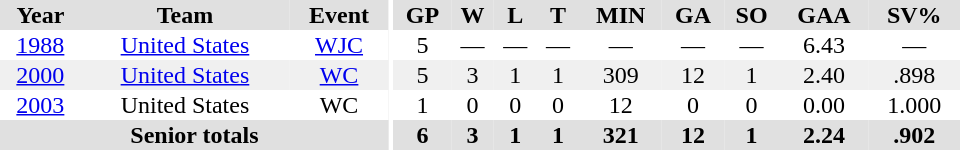<table border="0" cellpadding="1" cellspacing="0" ID="Table3" style="text-align:center; width:40em">
<tr ALIGN="center" bgcolor="#e0e0e0">
<th>Year</th>
<th>Team</th>
<th>Event</th>
<th rowspan="99" bgcolor="#ffffff"></th>
<th>GP</th>
<th>W</th>
<th>L</th>
<th>T</th>
<th>MIN</th>
<th>GA</th>
<th>SO</th>
<th>GAA</th>
<th>SV%</th>
</tr>
<tr>
<td><a href='#'>1988</a></td>
<td><a href='#'>United States</a></td>
<td><a href='#'>WJC</a></td>
<td>5</td>
<td>—</td>
<td>—</td>
<td>—</td>
<td>—</td>
<td>—</td>
<td>—</td>
<td>6.43</td>
<td>—</td>
</tr>
<tr bgcolor="#f0f0f0">
<td><a href='#'>2000</a></td>
<td><a href='#'>United States</a></td>
<td><a href='#'>WC</a></td>
<td>5</td>
<td>3</td>
<td>1</td>
<td>1</td>
<td>309</td>
<td>12</td>
<td>1</td>
<td>2.40</td>
<td>.898</td>
</tr>
<tr>
<td><a href='#'>2003</a></td>
<td>United States</td>
<td>WC</td>
<td>1</td>
<td>0</td>
<td>0</td>
<td>0</td>
<td>12</td>
<td>0</td>
<td>0</td>
<td>0.00</td>
<td>1.000</td>
</tr>
<tr bgcolor="#e0e0e0">
<th colspan=3>Senior totals</th>
<th>6</th>
<th>3</th>
<th>1</th>
<th>1</th>
<th>321</th>
<th>12</th>
<th>1</th>
<th>2.24</th>
<th>.902</th>
</tr>
</table>
